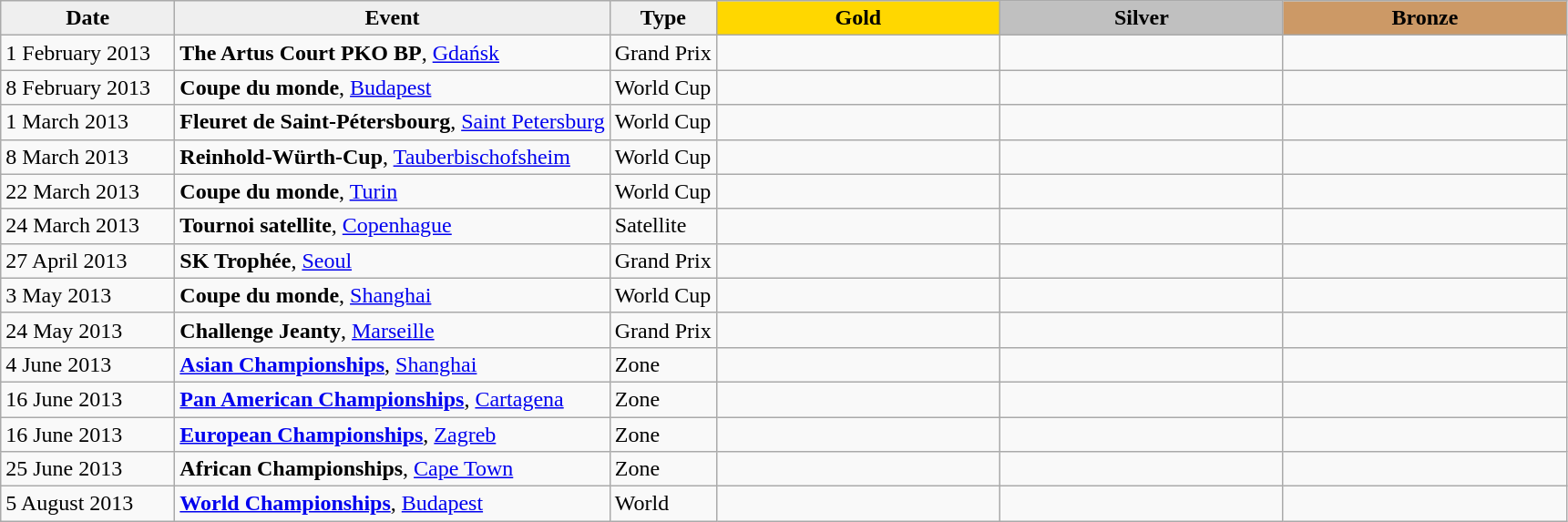<table class="wikitable plainrowheaders">
<tr align=center>
<th scope=col style="width:120px; background: #efefef;">Date</th>
<th scope=col style="background: #efefef;">Event</th>
<th scope=col style="background: #efefef;">Type</th>
<th scope="col" style="width:200px; background:gold;">Gold</th>
<th scope="col" style="width:200px; background:silver;">Silver</th>
<th scope="col" style="width:200px; background:#c96;">Bronze</th>
</tr>
<tr>
<td>1 February 2013</td>
<td><strong>The Artus Court PKO BP</strong>, <a href='#'>Gdańsk</a></td>
<td>Grand Prix</td>
<td></td>
<td></td>
<td><br></td>
</tr>
<tr>
<td>8 February 2013</td>
<td><strong>Coupe du monde</strong>, <a href='#'>Budapest</a></td>
<td>World Cup</td>
<td></td>
<td></td>
<td><br></td>
</tr>
<tr>
<td>1 March 2013</td>
<td><strong>Fleuret de Saint-Pétersbourg</strong>, <a href='#'>Saint Petersburg</a></td>
<td>World Cup</td>
<td></td>
<td></td>
<td><br></td>
</tr>
<tr>
<td>8 March 2013</td>
<td><strong>Reinhold-Würth-Cup</strong>, <a href='#'>Tauberbischofsheim</a></td>
<td>World Cup</td>
<td></td>
<td></td>
<td><br></td>
</tr>
<tr>
<td>22 March 2013</td>
<td><strong>Coupe du monde</strong>, <a href='#'>Turin</a></td>
<td>World Cup</td>
<td></td>
<td></td>
<td><br></td>
</tr>
<tr>
<td>24 March 2013</td>
<td><strong>Tournoi satellite</strong>, <a href='#'>Copenhague</a></td>
<td>Satellite</td>
<td></td>
<td></td>
<td><br></td>
</tr>
<tr>
<td>27 April 2013</td>
<td><strong>SK Trophée</strong>, <a href='#'>Seoul</a></td>
<td>Grand Prix</td>
<td></td>
<td></td>
<td><br></td>
</tr>
<tr>
<td>3 May 2013</td>
<td><strong>Coupe du monde</strong>, <a href='#'>Shanghai</a></td>
<td>World Cup</td>
<td></td>
<td></td>
<td><br></td>
</tr>
<tr>
<td>24 May 2013</td>
<td><strong>Challenge Jeanty</strong>, <a href='#'>Marseille</a></td>
<td>Grand Prix</td>
<td></td>
<td></td>
<td><br></td>
</tr>
<tr>
<td>4 June 2013</td>
<td><strong><a href='#'>Asian Championships</a></strong>, <a href='#'>Shanghai</a></td>
<td>Zone</td>
<td></td>
<td></td>
<td><br></td>
</tr>
<tr>
<td>16 June 2013</td>
<td><strong><a href='#'>Pan American Championships</a></strong>, <a href='#'>Cartagena</a></td>
<td>Zone</td>
<td></td>
<td></td>
<td><br></td>
</tr>
<tr>
<td>16 June 2013</td>
<td><strong><a href='#'>European Championships</a></strong>, <a href='#'>Zagreb</a></td>
<td>Zone</td>
<td></td>
<td></td>
<td><br></td>
</tr>
<tr>
<td>25 June 2013</td>
<td><strong>African Championships</strong>, <a href='#'>Cape Town</a></td>
<td>Zone</td>
<td></td>
<td></td>
<td><br></td>
</tr>
<tr>
<td>5 August 2013</td>
<td><strong><a href='#'>World Championships</a></strong>, <a href='#'>Budapest</a></td>
<td>World</td>
<td></td>
<td></td>
<td><br></td>
</tr>
</table>
